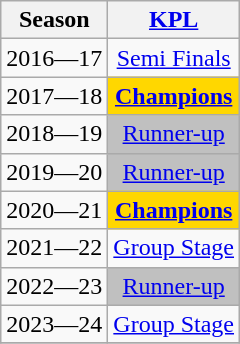<table class="wikitable" style="text-align:center">
<tr>
<th>Season</th>
<th><a href='#'>KPL</a></th>
</tr>
<tr>
<td align="center">2016—17</td>
<td align="center"><a href='#'>Semi Finals</a></td>
</tr>
<tr>
<td align="center">2017—18</td>
<td align="center" bgcolor=gold><strong><a href='#'>Champions</a></strong></td>
</tr>
<tr>
<td align="center">2018—19</td>
<td align="center" bgcolor=silver><a href='#'>Runner-up</a></td>
</tr>
<tr>
<td align="center">2019—20</td>
<td align="center" bgcolor=silver><a href='#'>Runner-up</a></td>
</tr>
<tr>
<td align="center">2020—21</td>
<td align="center" bgcolor=gold><strong><a href='#'>Champions</a></strong></td>
</tr>
<tr>
<td align="center">2021—22</td>
<td align="center"><a href='#'>Group Stage</a></td>
</tr>
<tr>
<td align="center">2022—23</td>
<td align="center" bgcolor=silver><a href='#'>Runner-up</a></td>
</tr>
<tr>
<td align="center">2023—24</td>
<td align="center"><a href='#'>Group Stage</a></td>
</tr>
<tr>
</tr>
</table>
